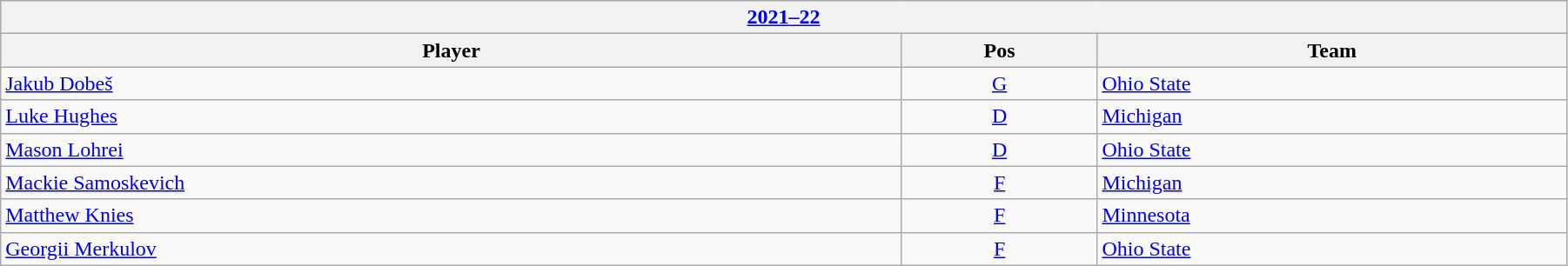<table class="wikitable" width=95%>
<tr>
<th colspan=3><a href='#'>2021–22</a></th>
</tr>
<tr>
<th>Player</th>
<th>Pos</th>
<th>Team</th>
</tr>
<tr>
<td><a href='#'>Jakub Dobeš</a></td>
<td style="text-align:center;"><a href='#'>G</a></td>
<td><a href='#'>Ohio State</a></td>
</tr>
<tr>
<td><a href='#'>Luke Hughes</a></td>
<td style="text-align:center;"><a href='#'>D</a></td>
<td><a href='#'>Michigan</a></td>
</tr>
<tr>
<td><a href='#'>Mason Lohrei</a></td>
<td style="text-align:center;"><a href='#'>D</a></td>
<td><a href='#'>Ohio State</a></td>
</tr>
<tr>
<td><a href='#'>Mackie Samoskevich</a></td>
<td style="text-align:center;"><a href='#'>F</a></td>
<td><a href='#'>Michigan</a></td>
</tr>
<tr>
<td><a href='#'>Matthew Knies</a></td>
<td style="text-align:center;"><a href='#'>F</a></td>
<td><a href='#'>Minnesota</a></td>
</tr>
<tr>
<td><a href='#'>Georgii Merkulov</a></td>
<td style="text-align:center;"><a href='#'>F</a></td>
<td><a href='#'>Ohio State</a></td>
</tr>
</table>
